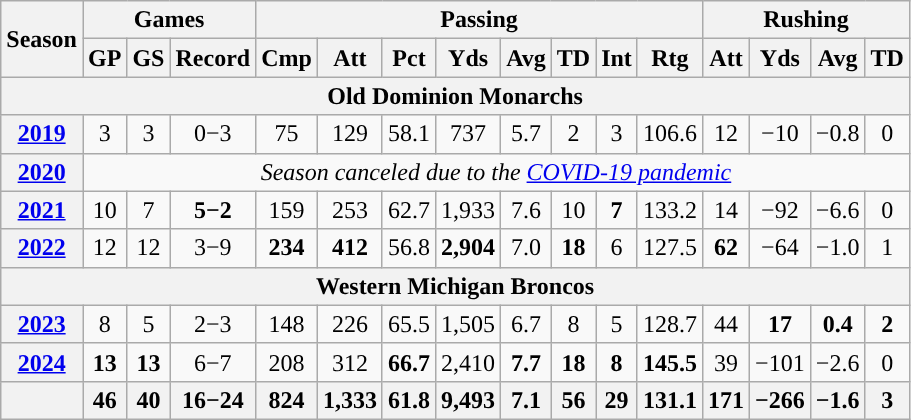<table class="wikitable" style="text-align:center;">
<tr>
<th rowspan="2">Season</th>
<th colspan="3">Games</th>
<th colspan="8">Passing</th>
<th colspan="5">Rushing</th>
</tr>
<tr>
<th>GP</th>
<th>GS</th>
<th>Record</th>
<th>Cmp</th>
<th>Att</th>
<th>Pct</th>
<th>Yds</th>
<th>Avg</th>
<th>TD</th>
<th>Int</th>
<th>Rtg</th>
<th>Att</th>
<th>Yds</th>
<th>Avg</th>
<th>TD</th>
</tr>
<tr>
<th colspan="16">Old Dominion Monarchs</th>
</tr>
<tr>
<th><a href='#'>2019</a></th>
<td>3</td>
<td>3</td>
<td>0−3</td>
<td>75</td>
<td>129</td>
<td>58.1</td>
<td>737</td>
<td>5.7</td>
<td>2</td>
<td>3</td>
<td>106.6</td>
<td>12</td>
<td>−10</td>
<td>−0.8</td>
<td>0</td>
</tr>
<tr>
<th><a href='#'>2020</a></th>
<td colspan="16"><em>Season canceled due to the <a href='#'>COVID-19 pandemic</a></em></td>
</tr>
<tr>
<th><a href='#'>2021</a></th>
<td>10</td>
<td>7</td>
<td><strong>5−2</strong></td>
<td>159</td>
<td>253</td>
<td>62.7</td>
<td>1,933</td>
<td>7.6</td>
<td>10</td>
<td><strong>7</strong></td>
<td>133.2</td>
<td>14</td>
<td>−92</td>
<td>−6.6</td>
<td>0</td>
</tr>
<tr>
<th><a href='#'>2022</a></th>
<td>12</td>
<td>12</td>
<td>3−9</td>
<td><strong>234</strong></td>
<td><strong>412</strong></td>
<td>56.8</td>
<td><strong>2,904</strong></td>
<td>7.0</td>
<td><strong>18</strong></td>
<td>6</td>
<td>127.5</td>
<td><strong>62</strong></td>
<td>−64</td>
<td>−1.0</td>
<td>1</td>
</tr>
<tr>
<th colspan="16">Western Michigan Broncos</th>
</tr>
<tr>
<th><a href='#'>2023</a></th>
<td>8</td>
<td>5</td>
<td>2−3</td>
<td>148</td>
<td>226</td>
<td>65.5</td>
<td>1,505</td>
<td>6.7</td>
<td>8</td>
<td>5</td>
<td>128.7</td>
<td>44</td>
<td><strong>17</strong></td>
<td><strong>0.4</strong></td>
<td><strong>2</strong></td>
</tr>
<tr>
<th><a href='#'>2024</a></th>
<td><strong>13</strong></td>
<td><strong>13</strong></td>
<td>6−7</td>
<td>208</td>
<td>312</td>
<td><strong>66.7</strong></td>
<td>2,410</td>
<td><strong>7.7</strong></td>
<td><strong>18</strong></td>
<td><strong>8</strong></td>
<td><strong>145.5</strong></td>
<td>39</td>
<td>−101</td>
<td>−2.6</td>
<td>0</td>
</tr>
<tr>
<th></th>
<th>46</th>
<th>40</th>
<th>16−24</th>
<th>824</th>
<th>1,333</th>
<th>61.8</th>
<th>9,493</th>
<th>7.1</th>
<th>56</th>
<th>29</th>
<th>131.1</th>
<th>171</th>
<th>−266</th>
<th>−1.6</th>
<th>3</th>
</tr>
</table>
